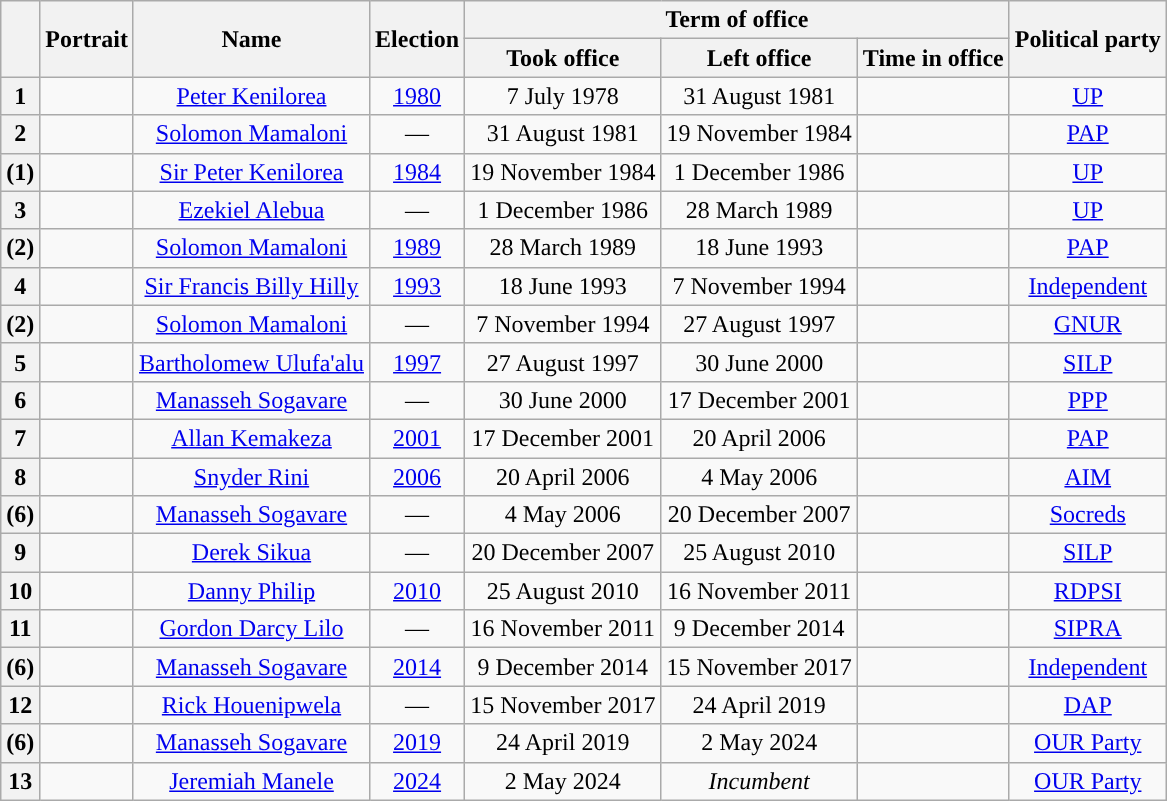<table class="wikitable" style="text-align:center">
<tr>
<th rowspan="2"></th>
<th rowspan="2">Portrait</th>
<th rowspan="2" width="150">Name<br></th>
<th rowspan="2">Election</th>
<th colspan="3">Term of office</th>
<th rowspan="2">Political party<br></th>
</tr>
<tr>
<th>Took office</th>
<th>Left office</th>
<th>Time in office</th>
</tr>
<tr>
<th style="background:">1</th>
<td></td>
<td><a href='#'>Peter Kenilorea</a><br></td>
<td><a href='#'>1980</a></td>
<td>7 July 1978</td>
<td>31 August 1981</td>
<td></td>
<td><a href='#'>UP</a></td>
</tr>
<tr>
<th style="background:">2</th>
<td></td>
<td><a href='#'>Solomon Mamaloni</a><br></td>
<td>—</td>
<td>31 August 1981</td>
<td>19 November 1984</td>
<td></td>
<td><a href='#'>PAP</a></td>
</tr>
<tr>
<th style="background:">(1)</th>
<td></td>
<td><a href='#'>Sir Peter Kenilorea</a><br></td>
<td><a href='#'>1984</a></td>
<td>19 November 1984</td>
<td>1 December 1986</td>
<td></td>
<td><a href='#'>UP</a></td>
</tr>
<tr>
<th style="background:">3</th>
<td></td>
<td><a href='#'>Ezekiel Alebua</a><br></td>
<td>—</td>
<td>1 December 1986</td>
<td>28 March 1989</td>
<td></td>
<td><a href='#'>UP</a></td>
</tr>
<tr>
<th style="background:">(2)</th>
<td></td>
<td><a href='#'>Solomon Mamaloni</a><br></td>
<td><a href='#'>1989</a></td>
<td>28 March 1989</td>
<td>18 June 1993</td>
<td></td>
<td><a href='#'>PAP</a><br></td>
</tr>
<tr>
<th style="background:">4</th>
<td></td>
<td><a href='#'>Sir Francis Billy Hilly</a><br></td>
<td><a href='#'>1993</a></td>
<td>18 June 1993</td>
<td>7 November 1994</td>
<td></td>
<td><a href='#'>Independent</a><br></td>
</tr>
<tr>
<th style="background:">(2)</th>
<td></td>
<td><a href='#'>Solomon Mamaloni</a><br></td>
<td>—</td>
<td>7 November 1994</td>
<td>27 August 1997</td>
<td></td>
<td><a href='#'>GNUR</a></td>
</tr>
<tr>
<th style="background:">5</th>
<td></td>
<td><a href='#'>Bartholomew Ulufa'alu</a><br></td>
<td><a href='#'>1997</a></td>
<td>27 August 1997</td>
<td>30 June 2000</td>
<td></td>
<td><a href='#'>SILP</a><br></td>
</tr>
<tr>
<th style="background:">6</th>
<td></td>
<td><a href='#'>Manasseh Sogavare</a><br></td>
<td>—</td>
<td>30 June 2000</td>
<td>17 December 2001</td>
<td></td>
<td><a href='#'>PPP</a></td>
</tr>
<tr>
<th style="background:">7</th>
<td></td>
<td><a href='#'>Allan Kemakeza</a><br></td>
<td><a href='#'>2001</a></td>
<td>17 December 2001</td>
<td>20 April 2006</td>
<td></td>
<td><a href='#'>PAP</a></td>
</tr>
<tr>
<th style="background:">8</th>
<td></td>
<td><a href='#'>Snyder Rini</a><br></td>
<td><a href='#'>2006</a></td>
<td>20 April 2006</td>
<td>4 May 2006</td>
<td></td>
<td><a href='#'>AIM</a></td>
</tr>
<tr>
<th style="background:">(6)</th>
<td></td>
<td><a href='#'>Manasseh Sogavare</a><br></td>
<td>—</td>
<td>4 May 2006</td>
<td>20 December 2007</td>
<td></td>
<td><a href='#'>Socreds</a></td>
</tr>
<tr>
<th style="background:">9</th>
<td></td>
<td><a href='#'>Derek Sikua</a><br></td>
<td>—</td>
<td>20 December 2007</td>
<td>25 August 2010</td>
<td></td>
<td><a href='#'>SILP</a></td>
</tr>
<tr>
<th style="background:">10</th>
<td></td>
<td><a href='#'>Danny Philip</a><br></td>
<td><a href='#'>2010</a></td>
<td>25 August 2010</td>
<td>16 November 2011</td>
<td></td>
<td><a href='#'>RDPSI</a></td>
</tr>
<tr>
<th style="background:">11</th>
<td></td>
<td><a href='#'>Gordon Darcy Lilo</a><br></td>
<td>—</td>
<td>16 November 2011</td>
<td>9 December 2014</td>
<td></td>
<td><a href='#'>SIPRA</a></td>
</tr>
<tr>
<th style="background:">(6)</th>
<td></td>
<td><a href='#'>Manasseh Sogavare</a><br></td>
<td><a href='#'>2014</a></td>
<td>9 December 2014</td>
<td>15 November 2017</td>
<td></td>
<td><a href='#'>Independent</a></td>
</tr>
<tr>
<th style="background:">12</th>
<td></td>
<td><a href='#'>Rick Houenipwela</a><br></td>
<td>—</td>
<td>15 November 2017</td>
<td>24 April 2019</td>
<td></td>
<td><a href='#'>DAP</a></td>
</tr>
<tr>
<th style="background:">(6)</th>
<td></td>
<td><a href='#'>Manasseh Sogavare</a><br></td>
<td><a href='#'>2019</a><br></td>
<td>24 April 2019</td>
<td>2 May 2024</td>
<td></td>
<td><a href='#'>OUR Party</a></td>
</tr>
<tr>
<th style="background:">13</th>
<td></td>
<td><a href='#'>Jeremiah Manele</a><br></td>
<td><a href='#'>2024</a><br></td>
<td>2 May 2024</td>
<td><em>Incumbent</em></td>
<td></td>
<td><a href='#'>OUR Party</a></td>
</tr>
</table>
